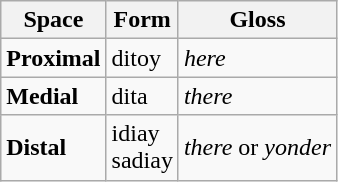<table class="wikitable" style="margin:auto:" align="center" style="text-align:center">
<tr>
<th>Space</th>
<th>Form</th>
<th>Gloss</th>
</tr>
<tr>
<td><strong>Proximal</strong></td>
<td>ditoy</td>
<td><em>here</em></td>
</tr>
<tr>
<td><strong>Medial</strong></td>
<td>dita</td>
<td><em>there</em></td>
</tr>
<tr>
<td><strong>Distal</strong></td>
<td>idiay<br>sadiay</td>
<td><em>there</em> or <em>yonder</em></td>
</tr>
</table>
